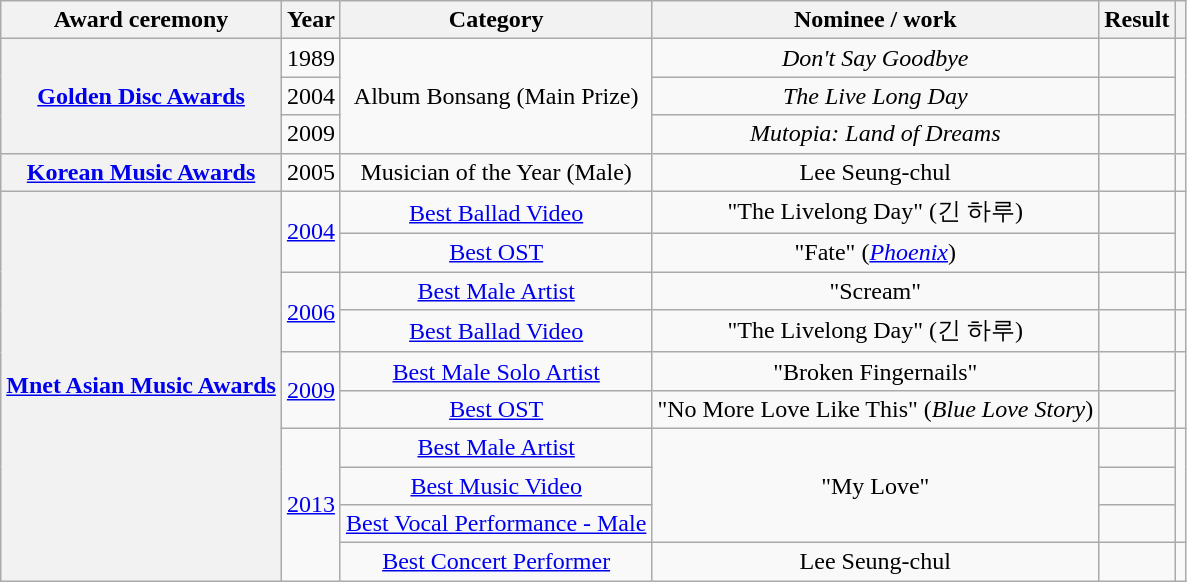<table class="wikitable sortable plainrowheaders" style="text-align:center">
<tr>
<th scope="col">Award ceremony</th>
<th scope="col">Year</th>
<th scope="col">Category</th>
<th scope="col">Nominee / work</th>
<th scope="col">Result</th>
<th scope="col" class="unsortable"></th>
</tr>
<tr>
<th scope="row" rowspan="3"><a href='#'>Golden Disc Awards</a></th>
<td>1989</td>
<td rowspan="3">Album Bonsang (Main Prize)</td>
<td><em>Don't Say Goodbye</em></td>
<td></td>
<td rowspan="3"></td>
</tr>
<tr>
<td>2004</td>
<td><em>The Live Long Day</em></td>
<td></td>
</tr>
<tr>
<td>2009</td>
<td><em>Mutopia: Land of Dreams</em></td>
<td></td>
</tr>
<tr>
<th scope="row"><a href='#'>Korean Music Awards</a></th>
<td>2005</td>
<td>Musician of the Year (Male)</td>
<td>Lee Seung-chul</td>
<td></td>
<td></td>
</tr>
<tr>
<th rowspan="10" scope="row"><a href='#'>Mnet Asian Music Awards</a></th>
<td rowspan="2" align="center"><a href='#'>2004</a></td>
<td><a href='#'>Best Ballad Video</a></td>
<td align="center">"The Livelong Day" (긴 하루)</td>
<td></td>
<td rowspan="2"></td>
</tr>
<tr>
<td><a href='#'>Best OST</a></td>
<td align="center">"Fate" (<em><a href='#'>Phoenix</a></em>)</td>
<td></td>
</tr>
<tr>
<td rowspan="2" align="center"><a href='#'>2006</a></td>
<td><a href='#'>Best Male Artist</a></td>
<td align="center">"Scream"</td>
<td></td>
<td></td>
</tr>
<tr>
<td><a href='#'>Best Ballad Video</a></td>
<td align="center">"The Livelong Day" (긴 하루)</td>
<td></td>
<td></td>
</tr>
<tr>
<td rowspan="2" align="center"><a href='#'>2009</a></td>
<td><a href='#'>Best Male Solo Artist</a></td>
<td align="center">"Broken Fingernails"</td>
<td></td>
<td rowspan="2"></td>
</tr>
<tr>
<td><a href='#'>Best OST</a></td>
<td align="center">"No More Love Like This" (<em>Blue Love Story</em>)</td>
<td></td>
</tr>
<tr>
<td rowspan="4" align="center"><a href='#'>2013</a></td>
<td><a href='#'>Best Male Artist</a></td>
<td rowspan="3" align="center">"My Love"</td>
<td></td>
<td rowspan="3"></td>
</tr>
<tr>
<td><a href='#'>Best Music Video</a></td>
<td></td>
</tr>
<tr>
<td><a href='#'>Best Vocal Performance - Male</a></td>
<td></td>
</tr>
<tr>
<td><a href='#'>Best Concert Performer</a></td>
<td>Lee Seung-chul</td>
<td></td>
<td></td>
</tr>
</table>
